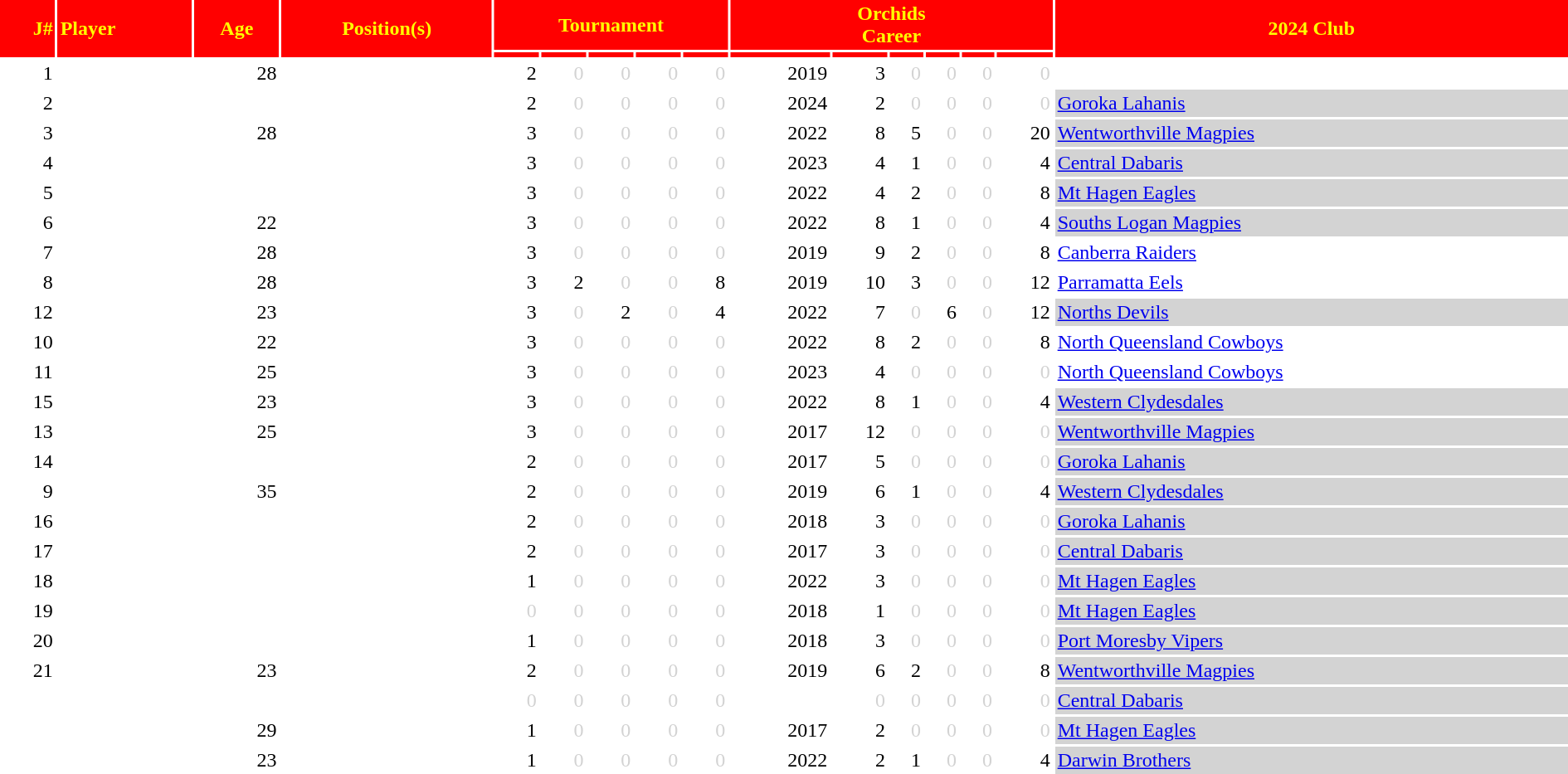<table class="sortable" border="0" cellspacing="2" cellpadding="2" style="width:100%; text-align:right;">
<tr style="background:red; color:yellow;">
<th rowspan=2 class="unsortable">J#</th>
<th rowspan=2 align=left>Player</th>
<th rowspan=2 align=center class="unsortable">Age</th>
<th rowspan=2 align=center class="unsortable">Position(s)</th>
<th colspan=5 align=center>Tournament</th>
<th colspan=6 align=center>Orchids <br> Career</th>
<th rowspan=2 align=center>2024 Club</th>
</tr>
<tr style="background:red; color:yellow;">
<th class="unsortable"></th>
<th class="unsortable"></th>
<th class="unsortable"></th>
<th class="unsortable"></th>
<th class="unsortable"></th>
<th class="unsortable"></th>
<th class="unsortable"></th>
<th class="unsortable"></th>
<th class="unsortable"></th>
<th class="unsortable"></th>
<th class="unsortable"></th>
</tr>
<tr>
<td>1</td>
<td align=left></td>
<td>28</td>
<td align=center></td>
<td>2</td>
<td style="color:lightgray">0</td>
<td style="color:lightgray">0</td>
<td style="color:lightgray">0</td>
<td style="color:lightgray">0</td>
<td>2019</td>
<td>3</td>
<td style="color:lightgray">0</td>
<td style="color:lightgray">0</td>
<td style="color:lightgray">0</td>
<td style="color:lightgray">0</td>
<td align=center></td>
</tr>
<tr>
<td>2</td>
<td align=left></td>
<td></td>
<td align=center></td>
<td>2</td>
<td style="color:lightgray">0</td>
<td style="color:lightgray">0</td>
<td style="color:lightgray">0</td>
<td style="color:lightgray">0</td>
<td>2024</td>
<td>2</td>
<td style="color:lightgray">0</td>
<td style="color:lightgray">0</td>
<td style="color:lightgray">0</td>
<td style="color:lightgray">0</td>
<td align=left bgcolor=lightgray>  <a href='#'>Goroka Lahanis</a></td>
</tr>
<tr>
<td>3</td>
<td align=left></td>
<td>28</td>
<td align=center></td>
<td>3</td>
<td style="color:lightgray">0</td>
<td style="color:lightgray">0</td>
<td style="color:lightgray">0</td>
<td style="color:lightgray">0</td>
<td>2022</td>
<td>8</td>
<td>5</td>
<td style="color:lightgray">0</td>
<td style="color:lightgray">0</td>
<td>20</td>
<td align=left bgcolor=lightgray>  <a href='#'>Wentworthville Magpies</a></td>
</tr>
<tr>
<td>4</td>
<td align=left></td>
<td></td>
<td align=center></td>
<td>3</td>
<td style="color:lightgray">0</td>
<td style="color:lightgray">0</td>
<td style="color:lightgray">0</td>
<td style="color:lightgray">0</td>
<td>2023</td>
<td>4</td>
<td>1</td>
<td style="color:lightgray">0</td>
<td style="color:lightgray">0</td>
<td>4</td>
<td align=left bgcolor=lightgray>  <a href='#'>Central Dabaris</a></td>
</tr>
<tr>
<td>5</td>
<td align=left></td>
<td></td>
<td align=center></td>
<td>3</td>
<td style="color:lightgray">0</td>
<td style="color:lightgray">0</td>
<td style="color:lightgray">0</td>
<td style="color:lightgray">0</td>
<td>2022</td>
<td>4</td>
<td>2</td>
<td style="color:lightgray">0</td>
<td style="color:lightgray">0</td>
<td>8</td>
<td align=left bgcolor=lightgray>  <a href='#'>Mt Hagen Eagles</a></td>
</tr>
<tr>
<td>6</td>
<td align=left></td>
<td>22</td>
<td align=center></td>
<td>3</td>
<td style="color:lightgray">0</td>
<td style="color:lightgray">0</td>
<td style="color:lightgray">0</td>
<td style="color:lightgray">0</td>
<td>2022</td>
<td>8</td>
<td>1</td>
<td style="color:lightgray">0</td>
<td style="color:lightgray">0</td>
<td>4</td>
<td align=left bgcolor=lightgray>  <a href='#'>Souths Logan Magpies</a></td>
</tr>
<tr>
<td>7</td>
<td align=left></td>
<td>28</td>
<td align=center></td>
<td>3</td>
<td style="color:lightgray">0</td>
<td style="color:lightgray">0</td>
<td style="color:lightgray">0</td>
<td style="color:lightgray">0</td>
<td>2019</td>
<td>9</td>
<td>2</td>
<td style="color:lightgray">0</td>
<td style="color:lightgray">0</td>
<td>8</td>
<td align=left>  <a href='#'>Canberra Raiders</a></td>
</tr>
<tr>
<td>8</td>
<td align=left></td>
<td>28</td>
<td align=center></td>
<td>3</td>
<td>2</td>
<td style="color:lightgray">0</td>
<td style="color:lightgray">0</td>
<td>8</td>
<td>2019</td>
<td>10</td>
<td>3</td>
<td style="color:lightgray">0</td>
<td style="color:lightgray">0</td>
<td>12</td>
<td align=left>  <a href='#'>Parramatta Eels</a></td>
</tr>
<tr>
<td>12</td>
<td align=left></td>
<td>23</td>
<td align=center></td>
<td>3</td>
<td style="color:lightgray">0</td>
<td>2</td>
<td style="color:lightgray">0</td>
<td>4</td>
<td>2022</td>
<td>7</td>
<td style="color:lightgray">0</td>
<td>6</td>
<td style="color:lightgray">0</td>
<td>12</td>
<td align=left bgcolor=lightgray>  <a href='#'>Norths Devils</a></td>
</tr>
<tr>
<td>10</td>
<td align=left></td>
<td>22</td>
<td align=center></td>
<td>3</td>
<td style="color:lightgray">0</td>
<td style="color:lightgray">0</td>
<td style="color:lightgray">0</td>
<td style="color:lightgray">0</td>
<td>2022</td>
<td>8</td>
<td>2</td>
<td style="color:lightgray">0</td>
<td style="color:lightgray">0</td>
<td>8</td>
<td align=left>  <a href='#'>North Queensland Cowboys</a></td>
</tr>
<tr>
<td>11</td>
<td align=left></td>
<td>25</td>
<td align=center></td>
<td>3</td>
<td style="color:lightgray">0</td>
<td style="color:lightgray">0</td>
<td style="color:lightgray">0</td>
<td style="color:lightgray">0</td>
<td>2023</td>
<td>4</td>
<td style="color:lightgray">0</td>
<td style="color:lightgray">0</td>
<td style="color:lightgray">0</td>
<td style="color:lightgray">0</td>
<td align=left>  <a href='#'>North Queensland Cowboys</a></td>
</tr>
<tr>
<td>15</td>
<td align=left></td>
<td>23</td>
<td align=center></td>
<td>3</td>
<td style="color:lightgray">0</td>
<td style="color:lightgray">0</td>
<td style="color:lightgray">0</td>
<td style="color:lightgray">0</td>
<td>2022</td>
<td>8</td>
<td>1</td>
<td style="color:lightgray">0</td>
<td style="color:lightgray">0</td>
<td>4</td>
<td align=left bgcolor=lightgray>  <a href='#'>Western Clydesdales</a></td>
</tr>
<tr>
<td>13</td>
<td align=left></td>
<td>25</td>
<td align=center></td>
<td>3</td>
<td style="color:lightgray">0</td>
<td style="color:lightgray">0</td>
<td style="color:lightgray">0</td>
<td style="color:lightgray">0</td>
<td>2017</td>
<td>12</td>
<td style="color:lightgray">0</td>
<td style="color:lightgray">0</td>
<td style="color:lightgray">0</td>
<td style="color:lightgray">0</td>
<td align=left bgcolor=lightgray>  <a href='#'>Wentworthville Magpies</a></td>
</tr>
<tr>
<td>14</td>
<td align=left></td>
<td></td>
<td align=center></td>
<td>2</td>
<td style="color:lightgray">0</td>
<td style="color:lightgray">0</td>
<td style="color:lightgray">0</td>
<td style="color:lightgray">0</td>
<td>2017</td>
<td>5</td>
<td style="color:lightgray">0</td>
<td style="color:lightgray">0</td>
<td style="color:lightgray">0</td>
<td style="color:lightgray">0</td>
<td align=left bgcolor=lightgray>   <a href='#'>Goroka Lahanis</a></td>
</tr>
<tr>
<td>9</td>
<td align=left></td>
<td>35</td>
<td align=center></td>
<td>2</td>
<td style="color:lightgray">0</td>
<td style="color:lightgray">0</td>
<td style="color:lightgray">0</td>
<td style="color:lightgray">0</td>
<td>2019</td>
<td>6</td>
<td>1</td>
<td style="color:lightgray">0</td>
<td style="color:lightgray">0</td>
<td>4</td>
<td align=left bgcolor=lightgray>  <a href='#'>Western Clydesdales</a></td>
</tr>
<tr>
<td>16</td>
<td align=left></td>
<td></td>
<td align=center></td>
<td>2</td>
<td style="color:lightgray">0</td>
<td style="color:lightgray">0</td>
<td style="color:lightgray">0</td>
<td style="color:lightgray">0</td>
<td>2018</td>
<td>3</td>
<td style="color:lightgray">0</td>
<td style="color:lightgray">0</td>
<td style="color:lightgray">0</td>
<td style="color:lightgray">0</td>
<td align=left bgcolor=lightgray>  <a href='#'>Goroka Lahanis</a></td>
</tr>
<tr>
<td>17</td>
<td align=left></td>
<td></td>
<td align=center></td>
<td>2</td>
<td style="color:lightgray">0</td>
<td style="color:lightgray">0</td>
<td style="color:lightgray">0</td>
<td style="color:lightgray">0</td>
<td>2017</td>
<td>3</td>
<td style="color:lightgray">0</td>
<td style="color:lightgray">0</td>
<td style="color:lightgray">0</td>
<td style="color:lightgray">0</td>
<td align=left bgcolor=lightgray>  <a href='#'>Central Dabaris</a></td>
</tr>
<tr>
<td>18</td>
<td align=left></td>
<td></td>
<td align=center></td>
<td>1</td>
<td style="color:lightgray">0</td>
<td style="color:lightgray">0</td>
<td style="color:lightgray">0</td>
<td style="color:lightgray">0</td>
<td>2022</td>
<td>3</td>
<td style="color:lightgray">0</td>
<td style="color:lightgray">0</td>
<td style="color:lightgray">0</td>
<td style="color:lightgray">0</td>
<td align=left bgcolor=lightgray>  <a href='#'>Mt Hagen Eagles</a></td>
</tr>
<tr>
<td>19</td>
<td align=left></td>
<td></td>
<td align=center></td>
<td style="color:lightgray">0</td>
<td style="color:lightgray">0</td>
<td style="color:lightgray">0</td>
<td style="color:lightgray">0</td>
<td style="color:lightgray">0</td>
<td>2018</td>
<td>1</td>
<td style="color:lightgray">0</td>
<td style="color:lightgray">0</td>
<td style="color:lightgray">0</td>
<td style="color:lightgray">0</td>
<td align=left bgcolor=lightgray>  <a href='#'>Mt Hagen Eagles</a></td>
</tr>
<tr>
<td>20</td>
<td align=left></td>
<td></td>
<td align=center></td>
<td>1</td>
<td style="color:lightgray">0</td>
<td style="color:lightgray">0</td>
<td style="color:lightgray">0</td>
<td style="color:lightgray">0</td>
<td>2018</td>
<td>3</td>
<td style="color:lightgray">0</td>
<td style="color:lightgray">0</td>
<td style="color:lightgray">0</td>
<td style="color:lightgray">0</td>
<td align=left bgcolor=lightgray>  <a href='#'>Port Moresby Vipers</a></td>
</tr>
<tr>
<td>21</td>
<td align=left></td>
<td>23</td>
<td align=center></td>
<td>2</td>
<td style="color:lightgray">0</td>
<td style="color:lightgray">0</td>
<td style="color:lightgray">0</td>
<td style="color:lightgray">0</td>
<td>2019</td>
<td>6</td>
<td>2</td>
<td style="color:lightgray">0</td>
<td style="color:lightgray">0</td>
<td>8</td>
<td align=left bgcolor=lightgray>  <a href='#'>Wentworthville Magpies</a></td>
</tr>
<tr>
<td></td>
<td align=left></td>
<td></td>
<td align=center></td>
<td style="color:lightgray">0</td>
<td style="color:lightgray">0</td>
<td style="color:lightgray">0</td>
<td style="color:lightgray">0</td>
<td style="color:lightgray">0</td>
<td></td>
<td style="color:lightgray">0</td>
<td style="color:lightgray">0</td>
<td style="color:lightgray">0</td>
<td style="color:lightgray">0</td>
<td style="color:lightgray">0</td>
<td align=left bgcolor=lightgray>  <a href='#'>Central Dabaris</a></td>
</tr>
<tr>
<td></td>
<td align=left></td>
<td>29</td>
<td align=center></td>
<td>1</td>
<td style="color:lightgray">0</td>
<td style="color:lightgray">0</td>
<td style="color:lightgray">0</td>
<td style="color:lightgray">0</td>
<td>2017</td>
<td>2</td>
<td style="color:lightgray">0</td>
<td style="color:lightgray">0</td>
<td style="color:lightgray">0</td>
<td style="color:lightgray">0</td>
<td align=left bgcolor=lightgray>  <a href='#'>Mt Hagen Eagles</a></td>
</tr>
<tr>
<td></td>
<td align=left></td>
<td>23</td>
<td align=center></td>
<td>1</td>
<td style="color:lightgray">0</td>
<td style="color:lightgray">0</td>
<td style="color:lightgray">0</td>
<td style="color:lightgray">0</td>
<td>2022</td>
<td>2</td>
<td>1</td>
<td style="color:lightgray">0</td>
<td style="color:lightgray">0</td>
<td>4</td>
<td align=left bgcolor=lightgray>  <a href='#'>Darwin Brothers</a></td>
</tr>
</table>
